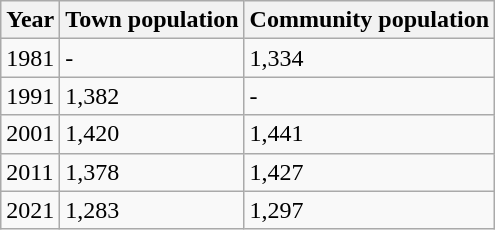<table class="wikitable">
<tr>
<th>Year</th>
<th>Town population</th>
<th>Community population</th>
</tr>
<tr>
<td>1981</td>
<td>-</td>
<td>1,334</td>
</tr>
<tr>
<td>1991</td>
<td>1,382</td>
<td>-</td>
</tr>
<tr>
<td>2001</td>
<td>1,420</td>
<td>1,441</td>
</tr>
<tr>
<td>2011</td>
<td>1,378</td>
<td>1,427</td>
</tr>
<tr>
<td>2021</td>
<td>1,283</td>
<td>1,297</td>
</tr>
</table>
